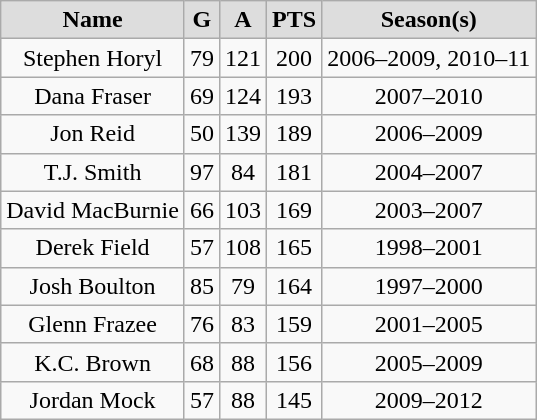<table class="wikitable sortable">
<tr align="center"  bgcolor="#dddddd">
<td><strong>Name</strong></td>
<td><strong>G</strong></td>
<td><strong>A</strong></td>
<td><strong>PTS</strong></td>
<td><strong>Season(s)</strong></td>
</tr>
<tr align="center">
<td>Stephen Horyl</td>
<td>79</td>
<td>121</td>
<td>200</td>
<td>2006–2009, 2010–11</td>
</tr>
<tr align="center">
<td>Dana Fraser</td>
<td>69</td>
<td>124</td>
<td>193</td>
<td>2007–2010</td>
</tr>
<tr align="center">
<td>Jon Reid</td>
<td>50</td>
<td>139</td>
<td>189</td>
<td>2006–2009</td>
</tr>
<tr align="center">
<td>T.J. Smith</td>
<td>97</td>
<td>84</td>
<td>181</td>
<td>2004–2007</td>
</tr>
<tr align="center">
<td>David MacBurnie</td>
<td>66</td>
<td>103</td>
<td>169</td>
<td>2003–2007</td>
</tr>
<tr align="center">
<td>Derek Field</td>
<td>57</td>
<td>108</td>
<td>165</td>
<td>1998–2001</td>
</tr>
<tr align="center">
<td>Josh Boulton</td>
<td>85</td>
<td>79</td>
<td>164</td>
<td>1997–2000</td>
</tr>
<tr align="center">
<td>Glenn Frazee</td>
<td>76</td>
<td>83</td>
<td>159</td>
<td>2001–2005</td>
</tr>
<tr align="center">
<td>K.C. Brown</td>
<td>68</td>
<td>88</td>
<td>156</td>
<td>2005–2009</td>
</tr>
<tr align="center">
<td>Jordan Mock</td>
<td>57</td>
<td>88</td>
<td>145</td>
<td>2009–2012</td>
</tr>
</table>
